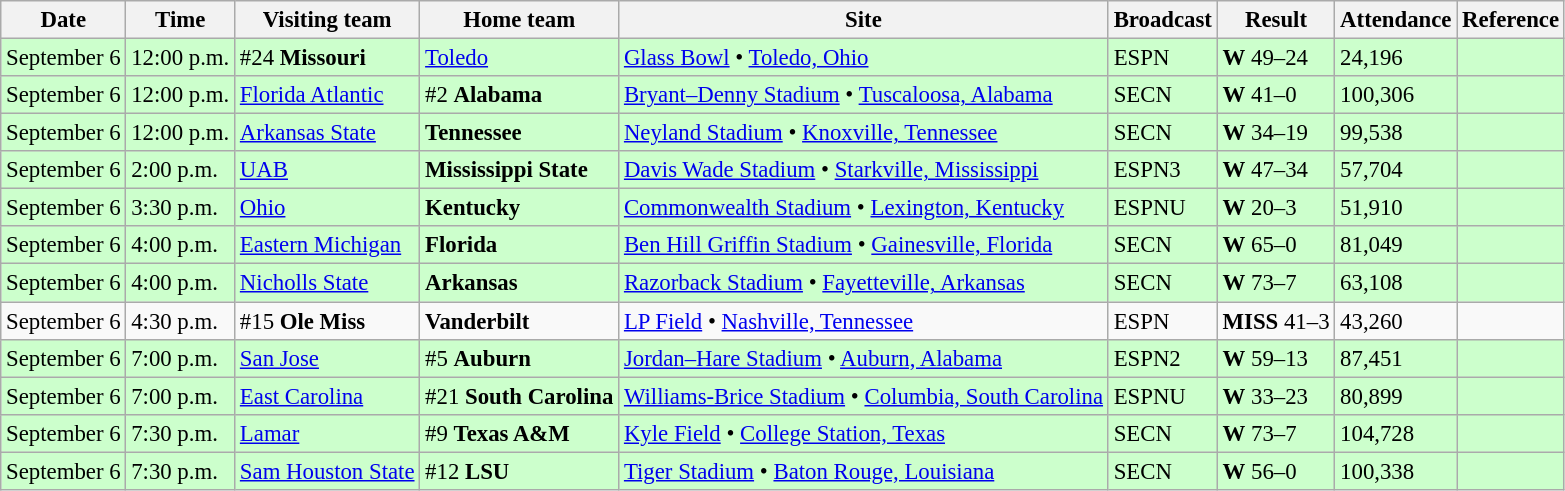<table class="wikitable" style="font-size:95%;">
<tr>
<th>Date</th>
<th>Time</th>
<th>Visiting team</th>
<th>Home team</th>
<th>Site</th>
<th>Broadcast</th>
<th>Result</th>
<th>Attendance</th>
<th class="unsortable">Reference</th>
</tr>
<tr bgcolor=ccffcc>
<td>September 6</td>
<td>12:00 p.m.</td>
<td>#24 <strong>Missouri</strong></td>
<td><a href='#'>Toledo</a></td>
<td><a href='#'>Glass Bowl</a> • <a href='#'>Toledo, Ohio</a></td>
<td>ESPN</td>
<td><strong>W</strong> 49–24</td>
<td>24,196</td>
<td></td>
</tr>
<tr bgcolor=ccffcc>
<td>September 6</td>
<td>12:00 p.m.</td>
<td><a href='#'>Florida Atlantic</a></td>
<td>#2 <strong>Alabama</strong></td>
<td><a href='#'>Bryant–Denny Stadium</a> • <a href='#'>Tuscaloosa, Alabama</a></td>
<td>SECN</td>
<td><strong>W</strong> 41–0</td>
<td>100,306</td>
<td></td>
</tr>
<tr bgcolor=ccffcc>
<td>September 6</td>
<td>12:00 p.m.</td>
<td><a href='#'>Arkansas State</a></td>
<td><strong>Tennessee</strong></td>
<td><a href='#'>Neyland Stadium</a> • <a href='#'>Knoxville, Tennessee</a></td>
<td>SECN</td>
<td><strong>W</strong> 34–19</td>
<td>99,538</td>
<td></td>
</tr>
<tr bgcolor=ccffcc>
<td>September 6</td>
<td>2:00 p.m.</td>
<td><a href='#'>UAB</a></td>
<td><strong>Mississippi State</strong></td>
<td><a href='#'>Davis Wade Stadium</a> • <a href='#'>Starkville, Mississippi</a></td>
<td>ESPN3</td>
<td><strong>W</strong> 47–34</td>
<td>57,704</td>
<td></td>
</tr>
<tr bgcolor=ccffcc>
<td>September 6</td>
<td>3:30 p.m.</td>
<td><a href='#'>Ohio</a></td>
<td><strong>Kentucky</strong></td>
<td><a href='#'>Commonwealth Stadium</a> • <a href='#'>Lexington, Kentucky</a></td>
<td>ESPNU</td>
<td><strong>W</strong> 20–3</td>
<td>51,910</td>
<td></td>
</tr>
<tr bgcolor=ccffcc>
<td>September 6</td>
<td>4:00 p.m.</td>
<td><a href='#'>Eastern Michigan</a></td>
<td><strong>Florida</strong></td>
<td><a href='#'>Ben Hill Griffin Stadium</a> • <a href='#'>Gainesville, Florida</a></td>
<td>SECN</td>
<td><strong>W</strong> 65–0</td>
<td>81,049</td>
<td></td>
</tr>
<tr bgcolor=ccffcc>
<td>September 6</td>
<td>4:00 p.m.</td>
<td><a href='#'>Nicholls State</a></td>
<td><strong>Arkansas</strong></td>
<td><a href='#'>Razorback Stadium</a> • <a href='#'>Fayetteville, Arkansas</a></td>
<td>SECN</td>
<td><strong>W</strong> 73–7</td>
<td>63,108</td>
<td></td>
</tr>
<tr bgcolor=>
<td>September 6</td>
<td>4:30 p.m.</td>
<td>#15 <strong>Ole Miss</strong></td>
<td><strong>Vanderbilt</strong></td>
<td><a href='#'>LP Field</a> • <a href='#'>Nashville, Tennessee</a></td>
<td>ESPN</td>
<td><strong>MISS</strong> 41–3</td>
<td>43,260</td>
<td></td>
</tr>
<tr bgcolor=ccffcc>
<td>September 6</td>
<td>7:00 p.m.</td>
<td><a href='#'>San Jose</a></td>
<td>#5 <strong>Auburn</strong></td>
<td><a href='#'>Jordan–Hare Stadium</a> • <a href='#'>Auburn, Alabama</a></td>
<td>ESPN2</td>
<td><strong>W</strong> 59–13</td>
<td>87,451</td>
<td></td>
</tr>
<tr bgcolor=ccffcc>
<td>September 6</td>
<td>7:00 p.m.</td>
<td><a href='#'>East Carolina</a></td>
<td>#21 <strong>South Carolina</strong></td>
<td><a href='#'>Williams-Brice Stadium</a> • <a href='#'>Columbia, South Carolina</a></td>
<td>ESPNU</td>
<td><strong>W</strong> 33–23</td>
<td>80,899</td>
<td></td>
</tr>
<tr bgcolor=ccffcc>
<td>September 6</td>
<td>7:30 p.m.</td>
<td><a href='#'>Lamar</a></td>
<td>#9 <strong>Texas A&M</strong></td>
<td><a href='#'>Kyle Field</a> • <a href='#'>College Station, Texas</a></td>
<td>SECN</td>
<td><strong>W</strong> 73–7</td>
<td>104,728</td>
<td></td>
</tr>
<tr bgcolor=ccffcc>
<td>September 6</td>
<td>7:30 p.m.</td>
<td><a href='#'>Sam Houston State</a></td>
<td>#12 <strong>LSU</strong></td>
<td><a href='#'>Tiger Stadium</a> • <a href='#'>Baton Rouge, Louisiana</a></td>
<td>SECN</td>
<td><strong>W</strong> 56–0</td>
<td>100,338</td>
<td></td>
</tr>
</table>
